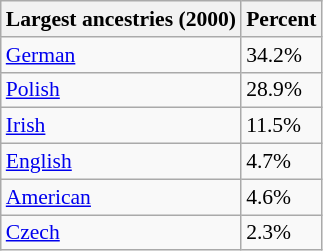<table class="wikitable sortable collapsible" style="font-size: 90%;">
<tr>
<th>Largest ancestries (2000)</th>
<th>Percent</th>
</tr>
<tr>
<td><a href='#'>German</a> </td>
<td>34.2%</td>
</tr>
<tr>
<td><a href='#'>Polish</a> </td>
<td>28.9%</td>
</tr>
<tr>
<td><a href='#'>Irish</a> </td>
<td>11.5%</td>
</tr>
<tr>
<td><a href='#'>English</a> </td>
<td>4.7%</td>
</tr>
<tr>
<td><a href='#'>American</a> </td>
<td>4.6%</td>
</tr>
<tr>
<td><a href='#'>Czech</a> </td>
<td>2.3%</td>
</tr>
</table>
